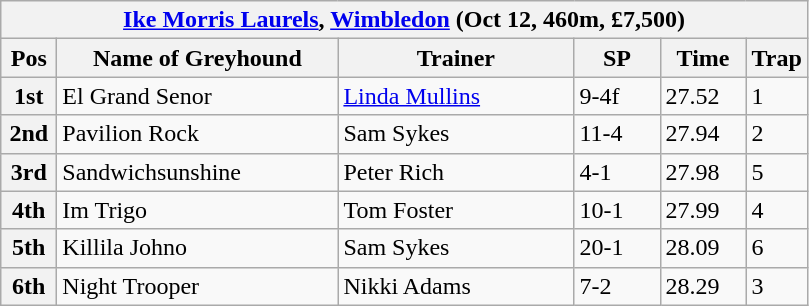<table class="wikitable">
<tr>
<th colspan="6"><a href='#'>Ike Morris Laurels</a>, <a href='#'>Wimbledon</a> (Oct 12, 460m, £7,500)</th>
</tr>
<tr>
<th width=30>Pos</th>
<th width=180>Name of Greyhound</th>
<th width=150>Trainer</th>
<th width=50>SP</th>
<th width=50>Time</th>
<th width=30>Trap</th>
</tr>
<tr>
<th>1st</th>
<td>El Grand Senor</td>
<td><a href='#'>Linda Mullins</a></td>
<td>9-4f</td>
<td>27.52</td>
<td>1</td>
</tr>
<tr>
<th>2nd</th>
<td>Pavilion Rock</td>
<td>Sam Sykes</td>
<td>11-4</td>
<td>27.94</td>
<td>2</td>
</tr>
<tr>
<th>3rd</th>
<td>Sandwichsunshine</td>
<td>Peter Rich</td>
<td>4-1</td>
<td>27.98</td>
<td>5</td>
</tr>
<tr>
<th>4th</th>
<td>Im Trigo</td>
<td>Tom Foster</td>
<td>10-1</td>
<td>27.99</td>
<td>4</td>
</tr>
<tr>
<th>5th</th>
<td>Killila Johno</td>
<td>Sam Sykes</td>
<td>20-1</td>
<td>28.09</td>
<td>6</td>
</tr>
<tr>
<th>6th</th>
<td>Night Trooper</td>
<td>Nikki Adams</td>
<td>7-2</td>
<td>28.29</td>
<td>3</td>
</tr>
</table>
